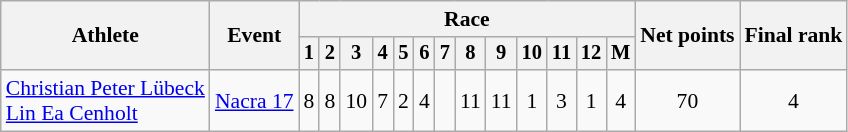<table class="wikitable" style="font-size:90%">
<tr>
<th rowspan="2">Athlete</th>
<th rowspan="2">Event</th>
<th colspan=13>Race</th>
<th rowspan=2>Net points</th>
<th rowspan=2>Final rank</th>
</tr>
<tr style="font-size:95%">
<th>1</th>
<th>2</th>
<th>3</th>
<th>4</th>
<th>5</th>
<th>6</th>
<th>7</th>
<th>8</th>
<th>9</th>
<th>10</th>
<th>11</th>
<th>12</th>
<th>M</th>
</tr>
<tr align=center>
<td align=left><a href='#'>Christian Peter Lübeck</a><br><a href='#'>Lin Ea Cenholt</a></td>
<td align=left><a href='#'>Nacra 17</a></td>
<td>8</td>
<td>8</td>
<td>10</td>
<td>7</td>
<td>2</td>
<td>4</td>
<td></td>
<td>11</td>
<td>11</td>
<td>1</td>
<td>3</td>
<td>1</td>
<td>4</td>
<td>70</td>
<td>4</td>
</tr>
</table>
